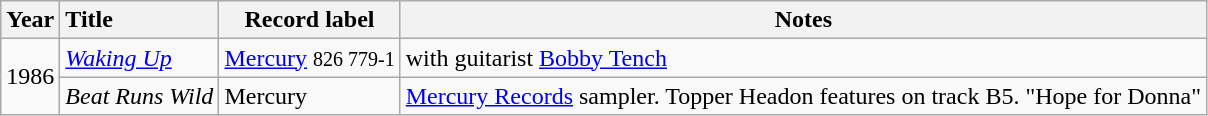<table class="wikitable">
<tr>
<th style="text-align:left; vertical-align:top;">Year</th>
<th style="text-align:left; vertical-align:top;">Title<br></th>
<th style="text-align:center; vertical-align:top;">Record label</th>
<th style="text-align:center; vertical-align:top;">Notes</th>
</tr>
<tr>
<td rowspan="2">1986</td>
<td style="text-align:left; vertical-align:top;"><em><a href='#'>Waking Up</a></em><br></td>
<td style="text-align:left; vertical-align:top;"><a href='#'>Mercury</a> <small>826 779-1</small></td>
<td style="text-align:left; vertical-align:top;">with guitarist <a href='#'>Bobby Tench</a></td>
</tr>
<tr>
<td style="text-align:left; vertical-align:top;"><em>Beat Runs Wild</em><br></td>
<td style="text-align:left; vertical-align:top;">Mercury</td>
<td style="text-align:left; vertical-align:top;"><a href='#'>Mercury Records</a> sampler. Topper Headon features on track B5. "Hope for Donna"</td>
</tr>
</table>
